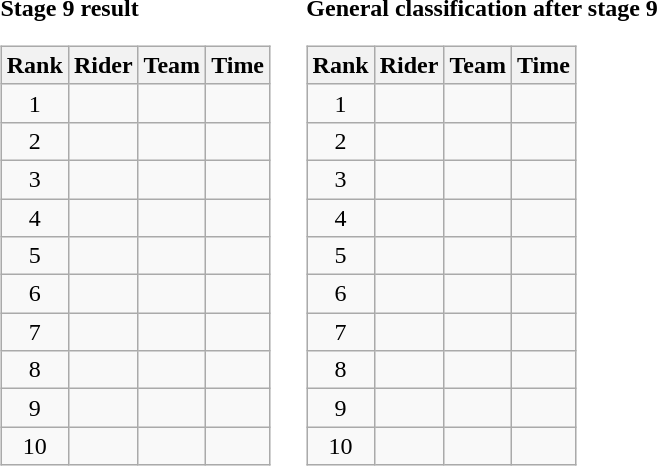<table>
<tr>
<td><strong>Stage 9 result</strong><br><table class="wikitable">
<tr>
<th scope="col">Rank</th>
<th scope="col">Rider</th>
<th scope="col">Team</th>
<th scope="col">Time</th>
</tr>
<tr>
<td style="text-align:center;">1</td>
<td></td>
<td></td>
<td style="text-align:right;"></td>
</tr>
<tr>
<td style="text-align:center;">2</td>
<td></td>
<td></td>
<td style="text-align:right;"></td>
</tr>
<tr>
<td style="text-align:center;">3</td>
<td> </td>
<td></td>
<td style="text-align:right;"></td>
</tr>
<tr>
<td style="text-align:center;">4</td>
<td></td>
<td></td>
<td style="text-align:right;"></td>
</tr>
<tr>
<td style="text-align:center;">5</td>
<td></td>
<td></td>
<td style="text-align:right;"></td>
</tr>
<tr>
<td style="text-align:center;">6</td>
<td></td>
<td></td>
<td style="text-align:right;"></td>
</tr>
<tr>
<td style="text-align:center;">7</td>
<td></td>
<td></td>
<td style="text-align:right;"></td>
</tr>
<tr>
<td style="text-align:center;">8</td>
<td></td>
<td></td>
<td style="text-align:right;"></td>
</tr>
<tr>
<td style="text-align:center;">9</td>
<td></td>
<td></td>
<td style="text-align:right;"></td>
</tr>
<tr>
<td style="text-align:center;">10</td>
<td> </td>
<td></td>
<td style="text-align:right;"></td>
</tr>
</table>
</td>
<td></td>
<td><strong>General classification after stage 9</strong><br><table class="wikitable">
<tr>
<th scope="col">Rank</th>
<th scope="col">Rider</th>
<th scope="col">Team</th>
<th scope="col">Time</th>
</tr>
<tr>
<td style="text-align:center;">1</td>
<td> </td>
<td></td>
<td style="text-align:right;"></td>
</tr>
<tr>
<td style="text-align:center;">2</td>
<td> </td>
<td></td>
<td style="text-align:right;"></td>
</tr>
<tr>
<td style="text-align:center;">3</td>
<td></td>
<td></td>
<td style="text-align:right;"></td>
</tr>
<tr>
<td style="text-align:center;">4</td>
<td> </td>
<td></td>
<td style="text-align:right;"></td>
</tr>
<tr>
<td style="text-align:center;">5</td>
<td></td>
<td></td>
<td style="text-align:right;"></td>
</tr>
<tr>
<td style="text-align:center;">6</td>
<td></td>
<td></td>
<td style="text-align:right;"></td>
</tr>
<tr>
<td style="text-align:center;">7</td>
<td></td>
<td></td>
<td style="text-align:right;"></td>
</tr>
<tr>
<td style="text-align:center;">8</td>
<td></td>
<td></td>
<td style="text-align:right;"></td>
</tr>
<tr>
<td style="text-align:center;">9</td>
<td></td>
<td></td>
<td style="text-align:right;"></td>
</tr>
<tr>
<td style="text-align:center;">10</td>
<td> </td>
<td></td>
<td style="text-align:right;"></td>
</tr>
</table>
</td>
</tr>
</table>
